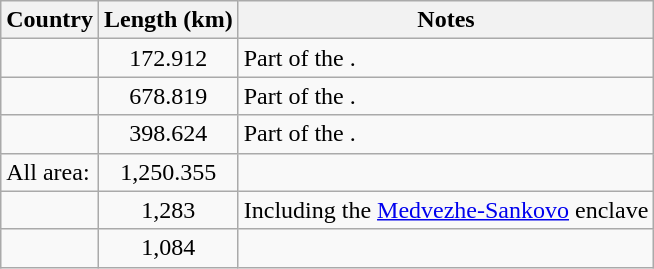<table class="wikitable sortable">
<tr>
<th>Country</th>
<th data-sort-type="number">Length (km)</th>
<th>Notes</th>
</tr>
<tr>
<td></td>
<td align=center>172.912</td>
<td>Part of the .</td>
</tr>
<tr>
<td></td>
<td align=center>678.819</td>
<td>Part of the .</td>
</tr>
<tr>
<td></td>
<td align=center>398.624</td>
<td>Part of the .</td>
</tr>
<tr>
<td>All area: </td>
<td align=center>1,250.355</td>
<td></td>
</tr>
<tr>
<td></td>
<td align=center>1,283</td>
<td>Including the <a href='#'>Medvezhe-Sankovo</a> enclave</td>
</tr>
<tr>
<td></td>
<td align=center>1,084</td>
<td></td>
</tr>
</table>
